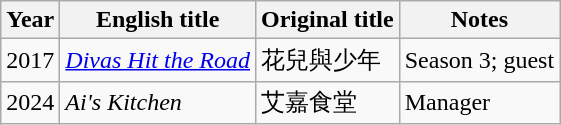<table class="wikitable sortable">
<tr>
<th>Year</th>
<th>English title</th>
<th>Original title</th>
<th class="unsortable">Notes</th>
</tr>
<tr>
<td>2017</td>
<td><em><a href='#'>Divas Hit the Road</a></em></td>
<td>花兒與少年</td>
<td>Season 3; guest</td>
</tr>
<tr>
<td>2024</td>
<td><em>Ai's Kitchen</em></td>
<td>艾嘉食堂</td>
<td>Manager</td>
</tr>
</table>
